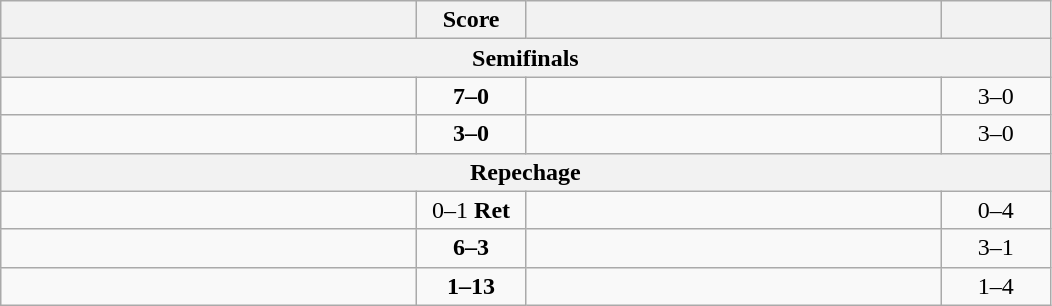<table class="wikitable" style="text-align: left;">
<tr>
<th align="right" width="270"></th>
<th width="65">Score</th>
<th align="left" width="270"></th>
<th width="65"></th>
</tr>
<tr>
<th colspan=4>Semifinals</th>
</tr>
<tr>
<td><strong></strong></td>
<td align="center"><strong>7–0</strong></td>
<td></td>
<td align=center>3–0 <strong></strong></td>
</tr>
<tr>
<td><strong></strong></td>
<td align="center"><strong>3–0</strong></td>
<td></td>
<td align=center>3–0 <strong></strong></td>
</tr>
<tr>
<th colspan=4>Repechage</th>
</tr>
<tr>
<td></td>
<td align="center">0–1 <strong>Ret</strong></td>
<td><strong></strong></td>
<td align=center>0–4 <strong></strong></td>
</tr>
<tr>
<td><strong></strong></td>
<td align="center"><strong>6–3</strong></td>
<td></td>
<td align=center>3–1 <strong></strong></td>
</tr>
<tr>
<td></td>
<td align="center"><strong>1–13</strong></td>
<td><strong></strong></td>
<td align=center>1–4 <strong></strong></td>
</tr>
</table>
